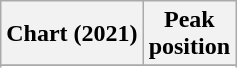<table class="wikitable sortable plainrowheaders">
<tr>
<th scope="col">Chart (2021)</th>
<th scope="col">Peak<br>position</th>
</tr>
<tr>
</tr>
<tr>
</tr>
<tr>
</tr>
<tr>
</tr>
</table>
